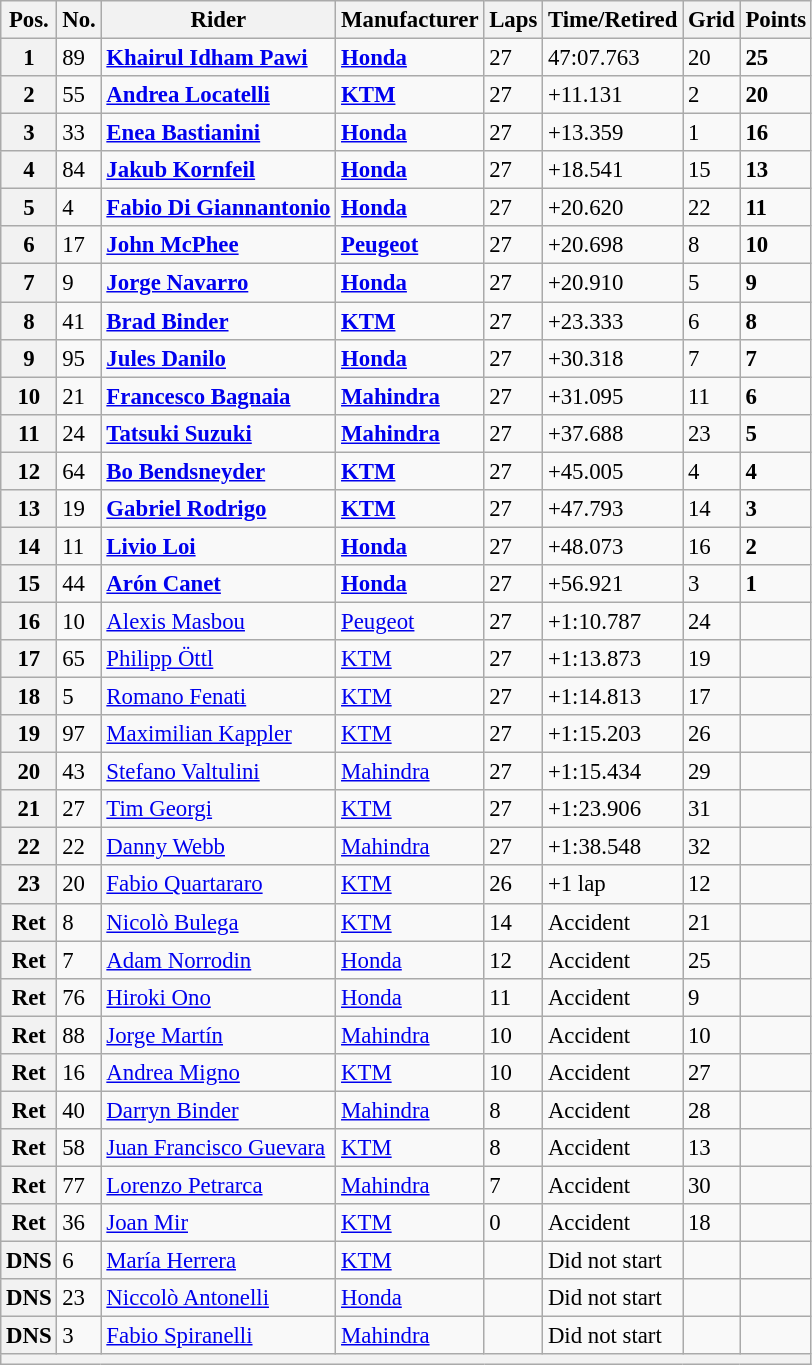<table class="wikitable" style="font-size: 95%;">
<tr>
<th>Pos.</th>
<th>No.</th>
<th>Rider</th>
<th>Manufacturer</th>
<th>Laps</th>
<th>Time/Retired</th>
<th>Grid</th>
<th>Points</th>
</tr>
<tr>
<th>1</th>
<td>89</td>
<td> <strong><a href='#'>Khairul Idham Pawi</a></strong></td>
<td><strong><a href='#'>Honda</a></strong></td>
<td>27</td>
<td>47:07.763</td>
<td>20</td>
<td><strong>25</strong></td>
</tr>
<tr>
<th>2</th>
<td>55</td>
<td> <strong><a href='#'>Andrea Locatelli</a></strong></td>
<td><strong><a href='#'>KTM</a></strong></td>
<td>27</td>
<td>+11.131</td>
<td>2</td>
<td><strong>20</strong></td>
</tr>
<tr>
<th>3</th>
<td>33</td>
<td> <strong><a href='#'>Enea Bastianini</a></strong></td>
<td><strong><a href='#'>Honda</a></strong></td>
<td>27</td>
<td>+13.359</td>
<td>1</td>
<td><strong>16</strong></td>
</tr>
<tr>
<th>4</th>
<td>84</td>
<td> <strong><a href='#'>Jakub Kornfeil</a></strong></td>
<td><strong><a href='#'>Honda</a></strong></td>
<td>27</td>
<td>+18.541</td>
<td>15</td>
<td><strong>13</strong></td>
</tr>
<tr>
<th>5</th>
<td>4</td>
<td> <strong><a href='#'>Fabio Di Giannantonio</a></strong></td>
<td><strong><a href='#'>Honda</a></strong></td>
<td>27</td>
<td>+20.620</td>
<td>22</td>
<td><strong>11</strong></td>
</tr>
<tr>
<th>6</th>
<td>17</td>
<td> <strong><a href='#'>John McPhee</a></strong></td>
<td><strong><a href='#'>Peugeot</a></strong></td>
<td>27</td>
<td>+20.698</td>
<td>8</td>
<td><strong>10</strong></td>
</tr>
<tr>
<th>7</th>
<td>9</td>
<td> <strong><a href='#'>Jorge Navarro</a></strong></td>
<td><strong><a href='#'>Honda</a></strong></td>
<td>27</td>
<td>+20.910</td>
<td>5</td>
<td><strong>9</strong></td>
</tr>
<tr>
<th>8</th>
<td>41</td>
<td> <strong><a href='#'>Brad Binder</a></strong></td>
<td><strong><a href='#'>KTM</a></strong></td>
<td>27</td>
<td>+23.333</td>
<td>6</td>
<td><strong>8</strong></td>
</tr>
<tr>
<th>9</th>
<td>95</td>
<td> <strong><a href='#'>Jules Danilo</a></strong></td>
<td><strong><a href='#'>Honda</a></strong></td>
<td>27</td>
<td>+30.318</td>
<td>7</td>
<td><strong>7</strong></td>
</tr>
<tr>
<th>10</th>
<td>21</td>
<td> <strong><a href='#'>Francesco Bagnaia</a></strong></td>
<td><strong><a href='#'>Mahindra</a></strong></td>
<td>27</td>
<td>+31.095</td>
<td>11</td>
<td><strong>6</strong></td>
</tr>
<tr>
<th>11</th>
<td>24</td>
<td> <strong><a href='#'>Tatsuki Suzuki</a></strong></td>
<td><strong><a href='#'>Mahindra</a></strong></td>
<td>27</td>
<td>+37.688</td>
<td>23</td>
<td><strong>5</strong></td>
</tr>
<tr>
<th>12</th>
<td>64</td>
<td> <strong><a href='#'>Bo Bendsneyder</a></strong></td>
<td><strong><a href='#'>KTM</a></strong></td>
<td>27</td>
<td>+45.005</td>
<td>4</td>
<td><strong>4</strong></td>
</tr>
<tr>
<th>13</th>
<td>19</td>
<td> <strong><a href='#'>Gabriel Rodrigo</a></strong></td>
<td><strong><a href='#'>KTM</a></strong></td>
<td>27</td>
<td>+47.793</td>
<td>14</td>
<td><strong>3</strong></td>
</tr>
<tr>
<th>14</th>
<td>11</td>
<td> <strong><a href='#'>Livio Loi</a></strong></td>
<td><strong><a href='#'>Honda</a></strong></td>
<td>27</td>
<td>+48.073</td>
<td>16</td>
<td><strong>2</strong></td>
</tr>
<tr>
<th>15</th>
<td>44</td>
<td> <strong><a href='#'>Arón Canet</a></strong></td>
<td><strong><a href='#'>Honda</a></strong></td>
<td>27</td>
<td>+56.921</td>
<td>3</td>
<td><strong>1</strong></td>
</tr>
<tr>
<th>16</th>
<td>10</td>
<td> <a href='#'>Alexis Masbou</a></td>
<td><a href='#'>Peugeot</a></td>
<td>27</td>
<td>+1:10.787</td>
<td>24</td>
<td></td>
</tr>
<tr>
<th>17</th>
<td>65</td>
<td> <a href='#'>Philipp Öttl</a></td>
<td><a href='#'>KTM</a></td>
<td>27</td>
<td>+1:13.873</td>
<td>19</td>
<td></td>
</tr>
<tr>
<th>18</th>
<td>5</td>
<td> <a href='#'>Romano Fenati</a></td>
<td><a href='#'>KTM</a></td>
<td>27</td>
<td>+1:14.813</td>
<td>17</td>
<td></td>
</tr>
<tr>
<th>19</th>
<td>97</td>
<td> <a href='#'>Maximilian Kappler</a></td>
<td><a href='#'>KTM</a></td>
<td>27</td>
<td>+1:15.203</td>
<td>26</td>
<td></td>
</tr>
<tr>
<th>20</th>
<td>43</td>
<td> <a href='#'>Stefano Valtulini</a></td>
<td><a href='#'>Mahindra</a></td>
<td>27</td>
<td>+1:15.434</td>
<td>29</td>
<td></td>
</tr>
<tr>
<th>21</th>
<td>27</td>
<td> <a href='#'>Tim Georgi</a></td>
<td><a href='#'>KTM</a></td>
<td>27</td>
<td>+1:23.906</td>
<td>31</td>
<td></td>
</tr>
<tr>
<th>22</th>
<td>22</td>
<td> <a href='#'>Danny Webb</a></td>
<td><a href='#'>Mahindra</a></td>
<td>27</td>
<td>+1:38.548</td>
<td>32</td>
<td></td>
</tr>
<tr>
<th>23</th>
<td>20</td>
<td> <a href='#'>Fabio Quartararo</a></td>
<td><a href='#'>KTM</a></td>
<td>26</td>
<td>+1 lap</td>
<td>12</td>
<td></td>
</tr>
<tr>
<th>Ret</th>
<td>8</td>
<td> <a href='#'>Nicolò Bulega</a></td>
<td><a href='#'>KTM</a></td>
<td>14</td>
<td>Accident</td>
<td>21</td>
<td></td>
</tr>
<tr>
<th>Ret</th>
<td>7</td>
<td> <a href='#'>Adam Norrodin</a></td>
<td><a href='#'>Honda</a></td>
<td>12</td>
<td>Accident</td>
<td>25</td>
<td></td>
</tr>
<tr>
<th>Ret</th>
<td>76</td>
<td> <a href='#'>Hiroki Ono</a></td>
<td><a href='#'>Honda</a></td>
<td>11</td>
<td>Accident</td>
<td>9</td>
<td></td>
</tr>
<tr>
<th>Ret</th>
<td>88</td>
<td> <a href='#'>Jorge Martín</a></td>
<td><a href='#'>Mahindra</a></td>
<td>10</td>
<td>Accident</td>
<td>10</td>
<td></td>
</tr>
<tr>
<th>Ret</th>
<td>16</td>
<td> <a href='#'>Andrea Migno</a></td>
<td><a href='#'>KTM</a></td>
<td>10</td>
<td>Accident</td>
<td>27</td>
<td></td>
</tr>
<tr>
<th>Ret</th>
<td>40</td>
<td> <a href='#'>Darryn Binder</a></td>
<td><a href='#'>Mahindra</a></td>
<td>8</td>
<td>Accident</td>
<td>28</td>
<td></td>
</tr>
<tr>
<th>Ret</th>
<td>58</td>
<td> <a href='#'>Juan Francisco Guevara</a></td>
<td><a href='#'>KTM</a></td>
<td>8</td>
<td>Accident</td>
<td>13</td>
<td></td>
</tr>
<tr>
<th>Ret</th>
<td>77</td>
<td> <a href='#'>Lorenzo Petrarca</a></td>
<td><a href='#'>Mahindra</a></td>
<td>7</td>
<td>Accident</td>
<td>30</td>
<td></td>
</tr>
<tr>
<th>Ret</th>
<td>36</td>
<td> <a href='#'>Joan Mir</a></td>
<td><a href='#'>KTM</a></td>
<td>0</td>
<td>Accident</td>
<td>18</td>
<td></td>
</tr>
<tr>
<th>DNS</th>
<td>6</td>
<td> <a href='#'>María Herrera</a></td>
<td><a href='#'>KTM</a></td>
<td></td>
<td>Did not start</td>
<td></td>
<td></td>
</tr>
<tr>
<th>DNS</th>
<td>23</td>
<td> <a href='#'>Niccolò Antonelli</a></td>
<td><a href='#'>Honda</a></td>
<td></td>
<td>Did not start</td>
<td></td>
<td></td>
</tr>
<tr>
<th>DNS</th>
<td>3</td>
<td> <a href='#'>Fabio Spiranelli</a></td>
<td><a href='#'>Mahindra</a></td>
<td></td>
<td>Did not start</td>
<td></td>
<td></td>
</tr>
<tr>
<th colspan=8></th>
</tr>
</table>
